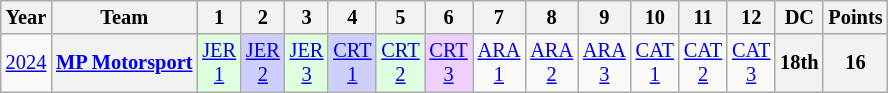<table class="wikitable" style="text-align:center; font-size:85%">
<tr>
<th>Year</th>
<th>Team</th>
<th>1</th>
<th>2</th>
<th>3</th>
<th>4</th>
<th>5</th>
<th>6</th>
<th>7</th>
<th>8</th>
<th>9</th>
<th>10</th>
<th>11</th>
<th>12</th>
<th>DC</th>
<th>Points</th>
</tr>
<tr>
<td><a href='#'>2024</a></td>
<th nowrap><a href='#'>MP Motorsport</a></th>
<td style="background:#DFFFDF;"><a href='#'>JER<br>1</a><br></td>
<td style="background:#CFCFFF;"><a href='#'>JER<br>2</a><br></td>
<td style="background:#DFFFDF;"><a href='#'>JER<br>3</a><br></td>
<td style="background:#CFCFFF;"><a href='#'>CRT<br>1</a><br></td>
<td style="background:#DFFFDF;"><a href='#'>CRT<br>2</a><br></td>
<td style="background:#EFCFFF;"><a href='#'>CRT<br>3</a><br></td>
<td><a href='#'>ARA<br>1</a></td>
<td><a href='#'>ARA<br>2</a></td>
<td><a href='#'>ARA<br>3</a></td>
<td><a href='#'>CAT<br>1</a></td>
<td><a href='#'>CAT<br>2</a></td>
<td><a href='#'>CAT<br>3</a></td>
<th>18th</th>
<th>16</th>
</tr>
</table>
